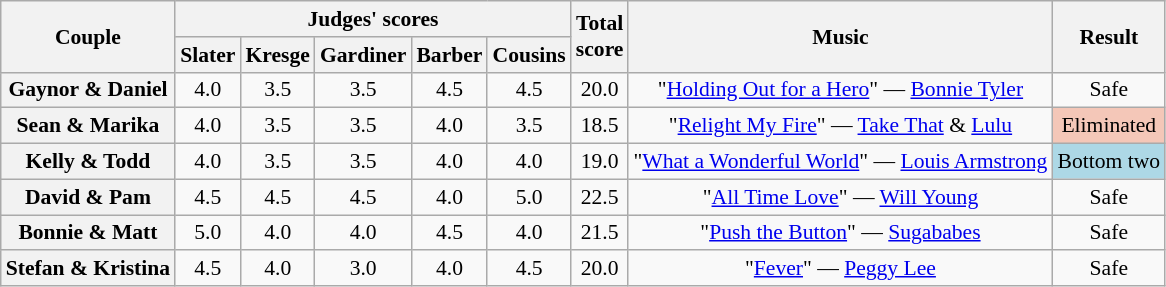<table class="wikitable sortable" style="text-align:center; font-size:90%">
<tr>
<th scope="col" rowspan=2>Couple</th>
<th scope="col" colspan=5 class="unsortable">Judges' scores</th>
<th scope="col" rowspan=2>Total<br>score</th>
<th scope="col" rowspan=2 class="unsortable">Music</th>
<th scope="col" rowspan=2 class="unsortable">Result</th>
</tr>
<tr>
<th class="unsortable">Slater</th>
<th class="unsortable">Kresge</th>
<th class="unsortable">Gardiner</th>
<th class="unsortable">Barber</th>
<th class="unsortable">Cousins</th>
</tr>
<tr>
<th scope="row">Gaynor & Daniel</th>
<td>4.0</td>
<td>3.5</td>
<td>3.5</td>
<td>4.5</td>
<td>4.5</td>
<td>20.0</td>
<td>"<a href='#'>Holding Out for a Hero</a>" — <a href='#'>Bonnie Tyler</a></td>
<td>Safe</td>
</tr>
<tr>
<th scope="row">Sean & Marika</th>
<td>4.0</td>
<td>3.5</td>
<td>3.5</td>
<td>4.0</td>
<td>3.5</td>
<td>18.5</td>
<td>"<a href='#'>Relight My Fire</a>" — <a href='#'>Take That</a> & <a href='#'>Lulu</a></td>
<td bgcolor="f4c7b8">Eliminated</td>
</tr>
<tr>
<th scope="row">Kelly & Todd</th>
<td>4.0</td>
<td>3.5</td>
<td>3.5</td>
<td>4.0</td>
<td>4.0</td>
<td>19.0</td>
<td>"<a href='#'>What a Wonderful World</a>" — <a href='#'>Louis Armstrong</a></td>
<td bgcolor=lightblue>Bottom two</td>
</tr>
<tr>
<th scope="row">David & Pam</th>
<td>4.5</td>
<td>4.5</td>
<td>4.5</td>
<td>4.0</td>
<td>5.0</td>
<td>22.5</td>
<td>"<a href='#'>All Time Love</a>" — <a href='#'>Will Young</a></td>
<td>Safe</td>
</tr>
<tr>
<th scope="row">Bonnie & Matt</th>
<td>5.0</td>
<td>4.0</td>
<td>4.0</td>
<td>4.5</td>
<td>4.0</td>
<td>21.5</td>
<td>"<a href='#'>Push the Button</a>" — <a href='#'>Sugababes</a></td>
<td>Safe</td>
</tr>
<tr>
<th scope="row">Stefan & Kristina</th>
<td>4.5</td>
<td>4.0</td>
<td>3.0</td>
<td>4.0</td>
<td>4.5</td>
<td>20.0</td>
<td>"<a href='#'>Fever</a>" — <a href='#'>Peggy Lee</a></td>
<td>Safe</td>
</tr>
</table>
